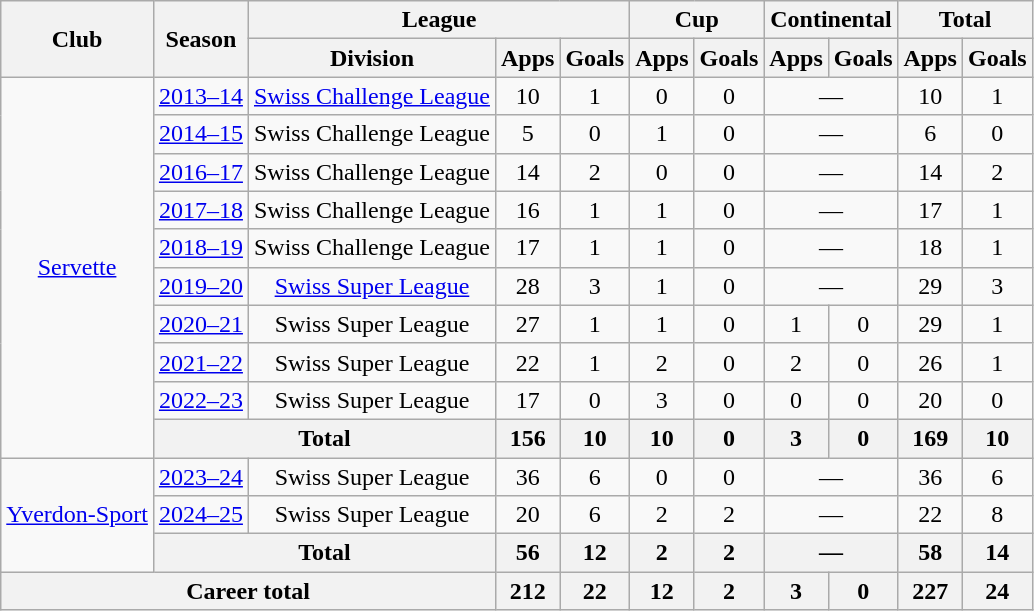<table class="wikitable" style="text-align:center">
<tr>
<th rowspan="2">Club</th>
<th rowspan="2">Season</th>
<th colspan="3">League</th>
<th colspan="2">Cup</th>
<th colspan="2">Continental</th>
<th colspan="2">Total</th>
</tr>
<tr>
<th>Division</th>
<th>Apps</th>
<th>Goals</th>
<th>Apps</th>
<th>Goals</th>
<th>Apps</th>
<th>Goals</th>
<th>Apps</th>
<th>Goals</th>
</tr>
<tr>
<td rowspan="10"><a href='#'>Servette</a></td>
<td><a href='#'>2013–14</a></td>
<td><a href='#'>Swiss Challenge League</a></td>
<td>10</td>
<td>1</td>
<td>0</td>
<td>0</td>
<td colspan="2">—</td>
<td>10</td>
<td>1</td>
</tr>
<tr>
<td><a href='#'>2014–15</a></td>
<td>Swiss Challenge League</td>
<td>5</td>
<td>0</td>
<td>1</td>
<td>0</td>
<td colspan="2">—</td>
<td>6</td>
<td>0</td>
</tr>
<tr>
<td><a href='#'>2016–17</a></td>
<td>Swiss Challenge League</td>
<td>14</td>
<td>2</td>
<td>0</td>
<td>0</td>
<td colspan="2">—</td>
<td>14</td>
<td>2</td>
</tr>
<tr>
<td><a href='#'>2017–18</a></td>
<td>Swiss Challenge League</td>
<td>16</td>
<td>1</td>
<td>1</td>
<td>0</td>
<td colspan="2">—</td>
<td>17</td>
<td>1</td>
</tr>
<tr>
<td><a href='#'>2018–19</a></td>
<td>Swiss Challenge League</td>
<td>17</td>
<td>1</td>
<td>1</td>
<td>0</td>
<td colspan="2">—</td>
<td>18</td>
<td>1</td>
</tr>
<tr>
<td><a href='#'>2019–20</a></td>
<td><a href='#'>Swiss Super League</a></td>
<td>28</td>
<td>3</td>
<td>1</td>
<td>0</td>
<td colspan="2">—</td>
<td>29</td>
<td>3</td>
</tr>
<tr>
<td><a href='#'>2020–21</a></td>
<td>Swiss Super League</td>
<td>27</td>
<td>1</td>
<td>1</td>
<td>0</td>
<td>1</td>
<td>0</td>
<td>29</td>
<td>1</td>
</tr>
<tr>
<td><a href='#'>2021–22</a></td>
<td>Swiss Super League</td>
<td>22</td>
<td>1</td>
<td>2</td>
<td>0</td>
<td>2</td>
<td>0</td>
<td>26</td>
<td>1</td>
</tr>
<tr>
<td><a href='#'>2022–23</a></td>
<td>Swiss Super League</td>
<td>17</td>
<td>0</td>
<td>3</td>
<td>0</td>
<td>0</td>
<td>0</td>
<td>20</td>
<td>0</td>
</tr>
<tr>
<th colspan="2">Total</th>
<th>156</th>
<th>10</th>
<th>10</th>
<th>0</th>
<th>3</th>
<th>0</th>
<th>169</th>
<th>10</th>
</tr>
<tr>
<td rowspan="3"><a href='#'>Yverdon-Sport</a></td>
<td><a href='#'>2023–24</a></td>
<td>Swiss Super League</td>
<td>36</td>
<td>6</td>
<td>0</td>
<td>0</td>
<td colspan="2">—</td>
<td>36</td>
<td>6</td>
</tr>
<tr>
<td><a href='#'>2024–25</a></td>
<td>Swiss Super League</td>
<td>20</td>
<td>6</td>
<td>2</td>
<td>2</td>
<td colspan="2">—</td>
<td>22</td>
<td>8</td>
</tr>
<tr>
<th colspan="2">Total</th>
<th>56</th>
<th>12</th>
<th>2</th>
<th>2</th>
<th colspan="2">—</th>
<th>58</th>
<th>14</th>
</tr>
<tr>
<th colspan="3">Career total</th>
<th>212</th>
<th>22</th>
<th>12</th>
<th>2</th>
<th>3</th>
<th>0</th>
<th>227</th>
<th>24</th>
</tr>
</table>
